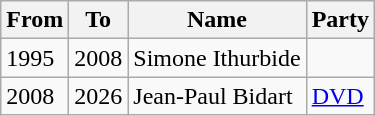<table class="wikitable">
<tr>
<th>From</th>
<th>To</th>
<th>Name</th>
<th>Party</th>
</tr>
<tr>
<td>1995</td>
<td>2008</td>
<td>Simone Ithurbide</td>
<td></td>
</tr>
<tr>
<td>2008</td>
<td>2026</td>
<td>Jean-Paul Bidart</td>
<td><a href='#'>DVD</a></td>
</tr>
</table>
